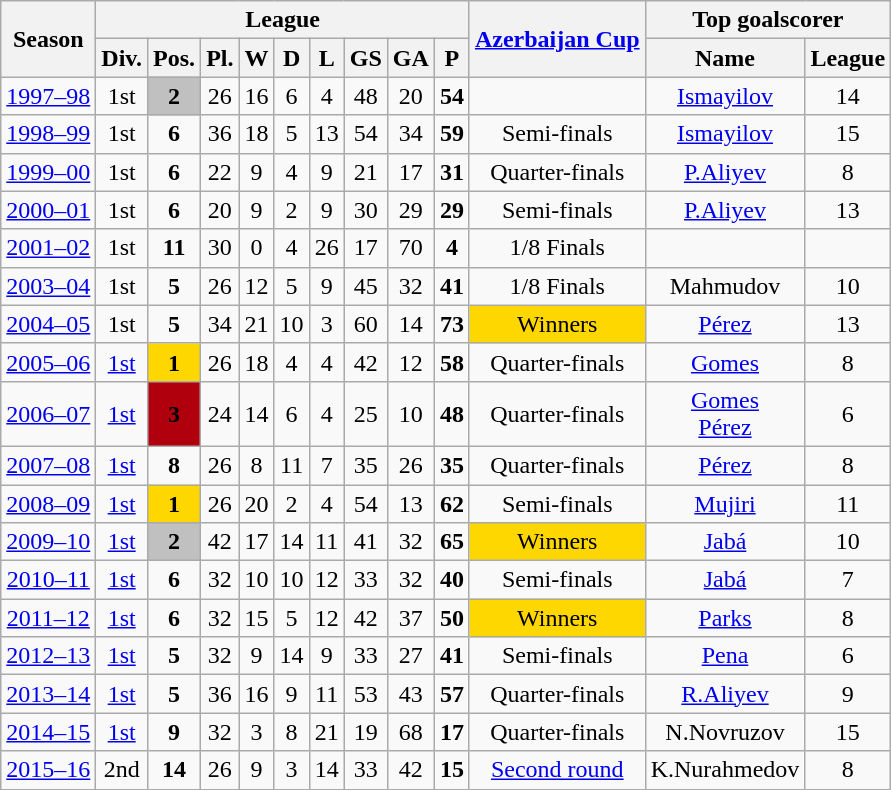<table class="wikitable">
<tr>
<th rowspan="2">Season</th>
<th colspan="9">League</th>
<th rowspan="2"><a href='#'>Azerbaijan Cup</a></th>
<th colspan="3">Top goalscorer</th>
</tr>
<tr>
<th>Div.</th>
<th>Pos.</th>
<th>Pl.</th>
<th>W</th>
<th>D</th>
<th>L</th>
<th>GS</th>
<th>GA</th>
<th>P</th>
<th>Name</th>
<th>League</th>
</tr>
<tr>
<td align=center><a href='#'>1997–98</a></td>
<td align=center>1st</td>
<td align=center bgcolor=silver><strong>2</strong></td>
<td align=center>26</td>
<td align=center>16</td>
<td align=center>6</td>
<td align=center>4</td>
<td align=center>48</td>
<td align=center>20</td>
<td align=center><strong>54</strong></td>
<td align=center></td>
<td align=center> <a href='#'>Ismayilov</a></td>
<td align=center>14</td>
</tr>
<tr>
<td align=center><a href='#'>1998–99</a></td>
<td align=center>1st</td>
<td align=center><strong>6</strong></td>
<td align=center>36</td>
<td align=center>18</td>
<td align=center>5</td>
<td align=center>13</td>
<td align=center>54</td>
<td align=center>34</td>
<td align=center><strong>59</strong></td>
<td align=center>Semi-finals</td>
<td align=center> <a href='#'>Ismayilov</a></td>
<td align=center>15</td>
</tr>
<tr>
<td align=center><a href='#'>1999–00</a></td>
<td align=center>1st</td>
<td align=center><strong>6</strong></td>
<td align=center>22</td>
<td align=center>9</td>
<td align=center>4</td>
<td align=center>9</td>
<td align=center>21</td>
<td align=center>17</td>
<td align=center><strong>31</strong></td>
<td align=center>Quarter-finals</td>
<td align=center> <a href='#'>P.Aliyev</a></td>
<td align=center>8</td>
</tr>
<tr>
<td align=center><a href='#'>2000–01</a></td>
<td align=center>1st</td>
<td align=center><strong>6</strong></td>
<td align=center>20</td>
<td align=center>9</td>
<td align=center>2</td>
<td align=center>9</td>
<td align=center>30</td>
<td align=center>29</td>
<td align=center><strong>29</strong></td>
<td align=center>Semi-finals</td>
<td align=center> <a href='#'>P.Aliyev</a></td>
<td align=center>13</td>
</tr>
<tr>
<td align=center><a href='#'>2001–02</a></td>
<td align=center>1st</td>
<td align=center><strong>11</strong></td>
<td align=center>30</td>
<td align=center>0</td>
<td align=center>4</td>
<td align=center>26</td>
<td align=center>17</td>
<td align=center>70</td>
<td align=center><strong>4</strong></td>
<td align=center>1/8 Finals</td>
<td align=center></td>
<td align=center></td>
</tr>
<tr>
<td align=center><a href='#'>2003–04</a></td>
<td align=center>1st</td>
<td align=center><strong>5</strong></td>
<td align=center>26</td>
<td align=center>12</td>
<td align=center>5</td>
<td align=center>9</td>
<td align=center>45</td>
<td align=center>32</td>
<td align=center><strong>41</strong></td>
<td align=center>1/8 Finals</td>
<td align=center> Mahmudov</td>
<td align=center>10</td>
</tr>
<tr>
<td align=center><a href='#'>2004–05</a></td>
<td align=center>1st</td>
<td align=center><strong>5</strong></td>
<td align=center>34</td>
<td align=center>21</td>
<td align=center>10</td>
<td align=center>3</td>
<td align=center>60</td>
<td align=center>14</td>
<td align=center><strong>73</strong></td>
<td align=center bgcolor=gold>Winners</td>
<td align=center> <a href='#'>Pérez</a></td>
<td align=center>13</td>
</tr>
<tr>
<td align=center><a href='#'>2005–06</a></td>
<td align=center><a href='#'>1st</a></td>
<td align=center bgcolor=gold><strong>1</strong></td>
<td align=center>26</td>
<td align=center>18</td>
<td align=center>4</td>
<td align=center>4</td>
<td align=center>42</td>
<td align=center>12</td>
<td align=center><strong>58</strong></td>
<td align=center>Quarter-finals</td>
<td align=center> <a href='#'>Gomes</a></td>
<td align=center>8</td>
</tr>
<tr>
<td align=center><a href='#'>2006–07</a></td>
<td align=center><a href='#'>1st</a></td>
<td align=center bgcolor=bronze><strong>3</strong></td>
<td align=center>24</td>
<td align=center>14</td>
<td align=center>6</td>
<td align=center>4</td>
<td align=center>25</td>
<td align=center>10</td>
<td align=center><strong>48</strong></td>
<td align=center>Quarter-finals</td>
<td align=center> <a href='#'>Gomes</a> <br>  <a href='#'>Pérez</a></td>
<td align=center>6</td>
</tr>
<tr>
<td align=center><a href='#'>2007–08</a></td>
<td align=center><a href='#'>1st</a></td>
<td align=center><strong>8</strong></td>
<td align=center>26</td>
<td align=center>8</td>
<td align=center>11</td>
<td align=center>7</td>
<td align=center>35</td>
<td align=center>26</td>
<td align=center><strong>35</strong></td>
<td align=center>Quarter-finals</td>
<td align=center> <a href='#'>Pérez</a></td>
<td align=center>8</td>
</tr>
<tr>
<td align=center><a href='#'>2008–09</a></td>
<td align=center><a href='#'>1st</a></td>
<td align=center bgcolor=gold><strong>1</strong></td>
<td align=center>26</td>
<td align=center>20</td>
<td align=center>2</td>
<td align=center>4</td>
<td align=center>54</td>
<td align=center>13</td>
<td align=center><strong>62</strong></td>
<td align=center>Semi-finals</td>
<td align=center> <a href='#'>Mujiri</a></td>
<td align=center>11</td>
</tr>
<tr>
<td align=center><a href='#'>2009–10</a></td>
<td align=center><a href='#'>1st</a></td>
<td align=center bgcolor=silver><strong>2</strong></td>
<td align=center>42</td>
<td align=center>17</td>
<td align=center>14</td>
<td align=center>11</td>
<td align=center>41</td>
<td align=center>32</td>
<td align=center><strong>65</strong></td>
<td align=center bgcolor=gold>Winners</td>
<td align=center> <a href='#'>Jabá</a></td>
<td align=center>10</td>
</tr>
<tr>
<td align=center><a href='#'>2010–11</a></td>
<td align=center><a href='#'>1st</a></td>
<td align=center><strong>6</strong></td>
<td align=center>32</td>
<td align=center>10</td>
<td align=center>10</td>
<td align=center>12</td>
<td align=center>33</td>
<td align=center>32</td>
<td align=center><strong>40</strong></td>
<td align=center>Semi-finals</td>
<td align=center> <a href='#'>Jabá</a></td>
<td align=center>7</td>
</tr>
<tr>
<td align=center><a href='#'>2011–12</a></td>
<td align=center><a href='#'>1st</a></td>
<td align=center><strong>6</strong></td>
<td align=center>32</td>
<td align=center>15</td>
<td align=center>5</td>
<td align=center>12</td>
<td align=center>42</td>
<td align=center>37</td>
<td align=center><strong>50</strong></td>
<td align=center bgcolor=gold>Winners</td>
<td align=center> <a href='#'>Parks</a></td>
<td align=center>8</td>
</tr>
<tr>
<td align=center><a href='#'>2012–13</a></td>
<td align=center><a href='#'>1st</a></td>
<td align=center><strong>5</strong></td>
<td align=center>32</td>
<td align=center>9</td>
<td align=center>14</td>
<td align=center>9</td>
<td align=center>33</td>
<td align=center>27</td>
<td align=center><strong>41</strong></td>
<td align=center>Semi-finals</td>
<td align=center> <a href='#'>Pena</a></td>
<td align=center>6</td>
</tr>
<tr>
<td align=center><a href='#'>2013–14</a></td>
<td align=center><a href='#'>1st</a></td>
<td align=center><strong>5</strong></td>
<td align=center>36</td>
<td align=center>16</td>
<td align=center>9</td>
<td align=center>11</td>
<td align=center>53</td>
<td align=center>43</td>
<td align=center><strong>57</strong></td>
<td align=center>Quarter-finals</td>
<td align=center> <a href='#'>R.Aliyev</a></td>
<td align=center>9</td>
</tr>
<tr>
<td align=center><a href='#'>2014–15</a></td>
<td align=center><a href='#'>1st</a></td>
<td align=center><strong>9</strong></td>
<td align=center>32</td>
<td align=center>3</td>
<td align=center>8</td>
<td align=center>21</td>
<td align=center>19</td>
<td align=center>68</td>
<td align=center><strong>17</strong></td>
<td align=center>Quarter-finals</td>
<td align=center> N.Novruzov</td>
<td align=center>15</td>
</tr>
<tr>
<td align=center><a href='#'>2015–16</a></td>
<td align=center>2nd</td>
<td align=center><strong>14</strong></td>
<td align=center>26</td>
<td align=center>9</td>
<td align=center>3</td>
<td align=center>14</td>
<td align=center>33</td>
<td align=center>42</td>
<td align=center><strong>15</strong></td>
<td align=center><a href='#'>Second round</a></td>
<td align=center> K.Nurahmedov</td>
<td align=center>8</td>
</tr>
</table>
